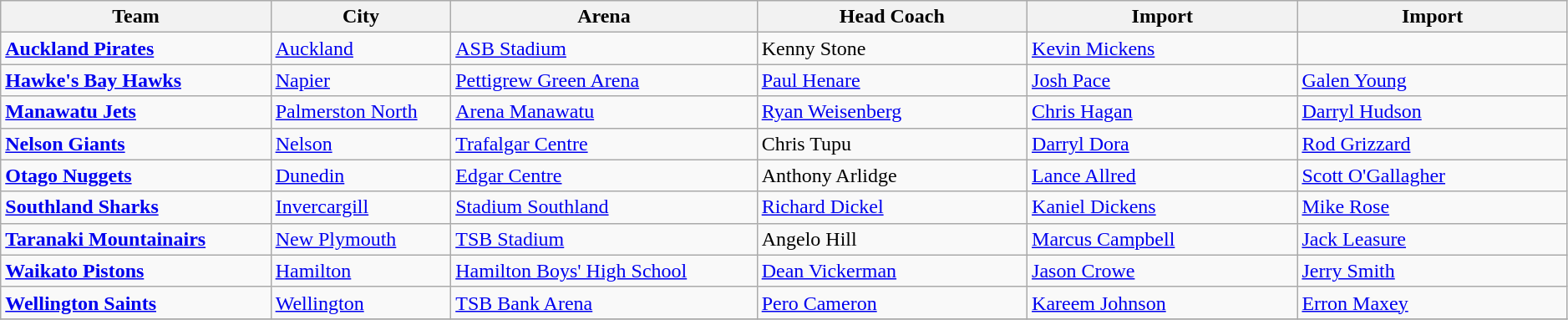<table class="wikitable" style="width:99%; text-align:left">
<tr>
<th style="width:15%">Team</th>
<th style="width:10%">City</th>
<th style="width:17%">Arena</th>
<th style="width:15%">Head Coach</th>
<th style="width:15%">Import</th>
<th style="width:15%">Import</th>
</tr>
<tr>
<td><strong><a href='#'>Auckland Pirates</a></strong></td>
<td><a href='#'>Auckland</a></td>
<td><a href='#'>ASB Stadium</a></td>
<td> Kenny Stone</td>
<td> <a href='#'>Kevin Mickens</a></td>
<td></td>
</tr>
<tr>
<td><strong><a href='#'>Hawke's Bay Hawks</a></strong></td>
<td><a href='#'>Napier</a></td>
<td><a href='#'>Pettigrew Green Arena</a></td>
<td> <a href='#'>Paul Henare</a></td>
<td> <a href='#'>Josh Pace</a></td>
<td> <a href='#'>Galen Young</a></td>
</tr>
<tr>
<td><strong><a href='#'>Manawatu Jets</a></strong></td>
<td><a href='#'>Palmerston North</a></td>
<td><a href='#'>Arena Manawatu</a></td>
<td> <a href='#'>Ryan Weisenberg</a></td>
<td> <a href='#'>Chris Hagan</a></td>
<td> <a href='#'>Darryl Hudson</a></td>
</tr>
<tr>
<td><strong><a href='#'>Nelson Giants</a></strong></td>
<td><a href='#'>Nelson</a></td>
<td><a href='#'>Trafalgar Centre</a></td>
<td> Chris Tupu</td>
<td> <a href='#'>Darryl Dora</a></td>
<td> <a href='#'>Rod Grizzard</a></td>
</tr>
<tr>
<td><strong><a href='#'>Otago Nuggets</a></strong></td>
<td><a href='#'>Dunedin</a></td>
<td><a href='#'>Edgar Centre</a></td>
<td> Anthony Arlidge</td>
<td> <a href='#'>Lance Allred</a></td>
<td> <a href='#'>Scott O'Gallagher</a></td>
</tr>
<tr>
<td><strong><a href='#'>Southland Sharks</a></strong></td>
<td><a href='#'>Invercargill</a></td>
<td><a href='#'>Stadium Southland</a></td>
<td> <a href='#'>Richard Dickel</a></td>
<td> <a href='#'>Kaniel Dickens</a></td>
<td> <a href='#'>Mike Rose</a></td>
</tr>
<tr>
<td><strong><a href='#'>Taranaki Mountainairs</a></strong></td>
<td><a href='#'>New Plymouth</a></td>
<td><a href='#'>TSB Stadium</a></td>
<td> Angelo Hill</td>
<td> <a href='#'>Marcus Campbell</a></td>
<td> <a href='#'>Jack Leasure</a></td>
</tr>
<tr>
<td><strong><a href='#'>Waikato Pistons</a></strong></td>
<td><a href='#'>Hamilton</a></td>
<td><a href='#'>Hamilton Boys' High School</a></td>
<td> <a href='#'>Dean Vickerman</a></td>
<td> <a href='#'>Jason Crowe</a></td>
<td> <a href='#'>Jerry Smith</a></td>
</tr>
<tr>
<td><strong><a href='#'>Wellington Saints</a></strong></td>
<td><a href='#'>Wellington</a></td>
<td><a href='#'>TSB Bank Arena</a></td>
<td> <a href='#'>Pero Cameron</a></td>
<td> <a href='#'>Kareem Johnson</a></td>
<td> <a href='#'>Erron Maxey</a></td>
</tr>
<tr>
</tr>
</table>
